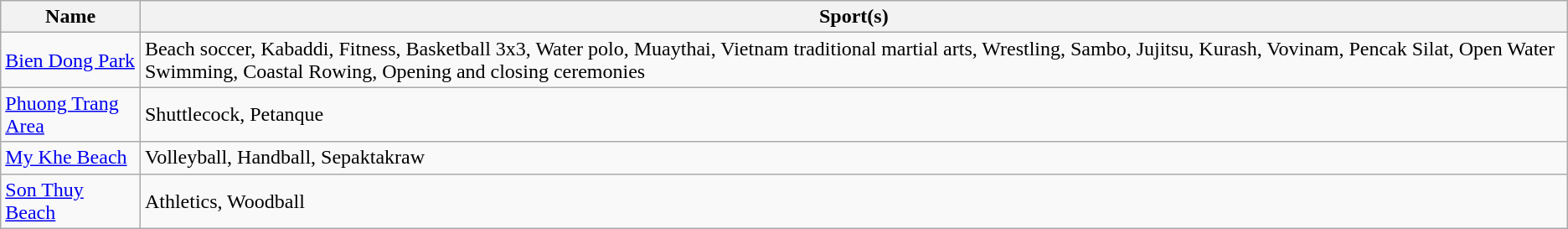<table class="wikitable">
<tr>
<th>Name</th>
<th>Sport(s)</th>
</tr>
<tr>
<td><a href='#'>Bien Dong Park</a></td>
<td>Beach soccer, Kabaddi, Fitness, Basketball 3x3, Water polo, Muaythai, Vietnam traditional martial arts, Wrestling, Sambo, Jujitsu, Kurash, Vovinam, Pencak Silat, Open Water Swimming, Coastal Rowing, Opening and closing ceremonies</td>
</tr>
<tr>
<td><a href='#'>Phuong Trang Area</a></td>
<td>Shuttlecock, Petanque</td>
</tr>
<tr>
<td><a href='#'>My Khe Beach</a></td>
<td>Volleyball, Handball, Sepaktakraw</td>
</tr>
<tr>
<td><a href='#'>Son Thuy Beach</a></td>
<td>Athletics, Woodball</td>
</tr>
</table>
